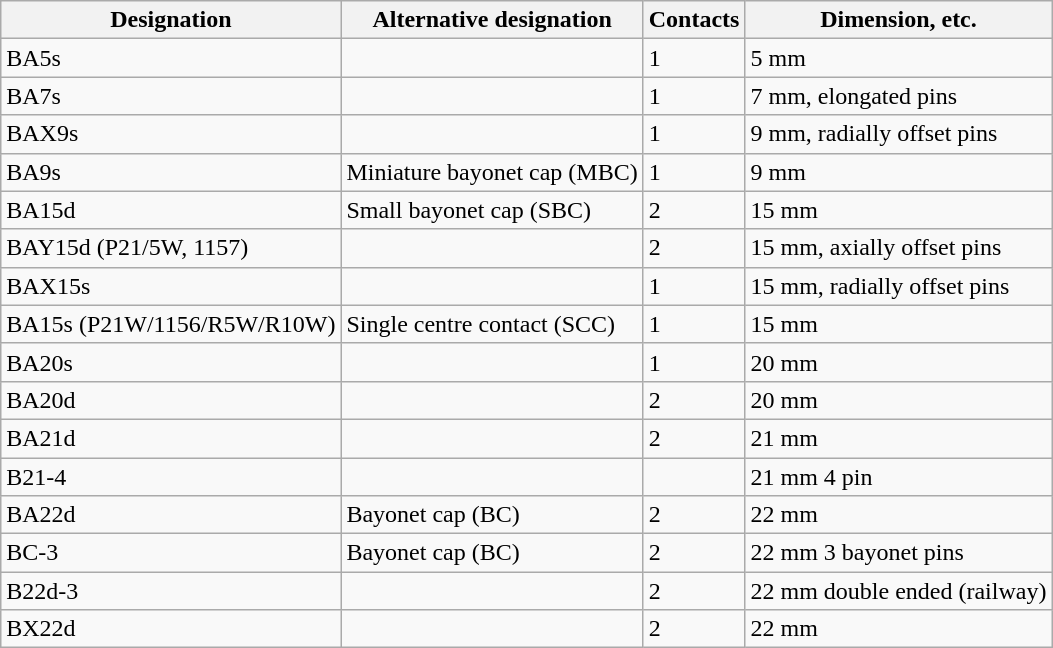<table class="wikitable">
<tr>
<th>Designation</th>
<th>Alternative designation</th>
<th>Contacts</th>
<th>Dimension, etc.</th>
</tr>
<tr>
<td>BA5s</td>
<td></td>
<td>1</td>
<td>5 mm</td>
</tr>
<tr>
<td>BA7s</td>
<td></td>
<td>1</td>
<td>7 mm, elongated pins</td>
</tr>
<tr>
<td>BAX9s</td>
<td></td>
<td>1</td>
<td>9 mm, radially offset pins</td>
</tr>
<tr>
<td>BA9s</td>
<td>Miniature bayonet cap (MBC)</td>
<td>1</td>
<td>9 mm</td>
</tr>
<tr>
<td>BA15d</td>
<td>Small bayonet cap (SBC)</td>
<td>2</td>
<td>15 mm</td>
</tr>
<tr>
<td>BAY15d (P21/5W, 1157)</td>
<td></td>
<td>2</td>
<td>15 mm, axially offset pins</td>
</tr>
<tr>
<td>BAX15s</td>
<td></td>
<td>1</td>
<td>15 mm, radially offset pins</td>
</tr>
<tr>
<td>BA15s (P21W/1156/R5W/R10W)</td>
<td>Single centre contact (SCC)</td>
<td>1</td>
<td>15 mm</td>
</tr>
<tr>
<td>BA20s</td>
<td></td>
<td>1</td>
<td>20 mm</td>
</tr>
<tr>
<td>BA20d</td>
<td></td>
<td>2</td>
<td>20 mm</td>
</tr>
<tr>
<td>BA21d</td>
<td></td>
<td>2</td>
<td>21 mm</td>
</tr>
<tr>
<td>B21-4</td>
<td></td>
<td></td>
<td>21 mm 4 pin</td>
</tr>
<tr>
<td>BA22d</td>
<td>Bayonet cap (BC)</td>
<td>2</td>
<td>22 mm</td>
</tr>
<tr>
<td>BC-3</td>
<td>Bayonet cap (BC)</td>
<td>2</td>
<td>22 mm 3 bayonet pins</td>
</tr>
<tr>
<td>B22d-3</td>
<td></td>
<td>2</td>
<td>22 mm double ended (railway)</td>
</tr>
<tr>
<td>BX22d</td>
<td></td>
<td>2</td>
<td>22 mm</td>
</tr>
</table>
